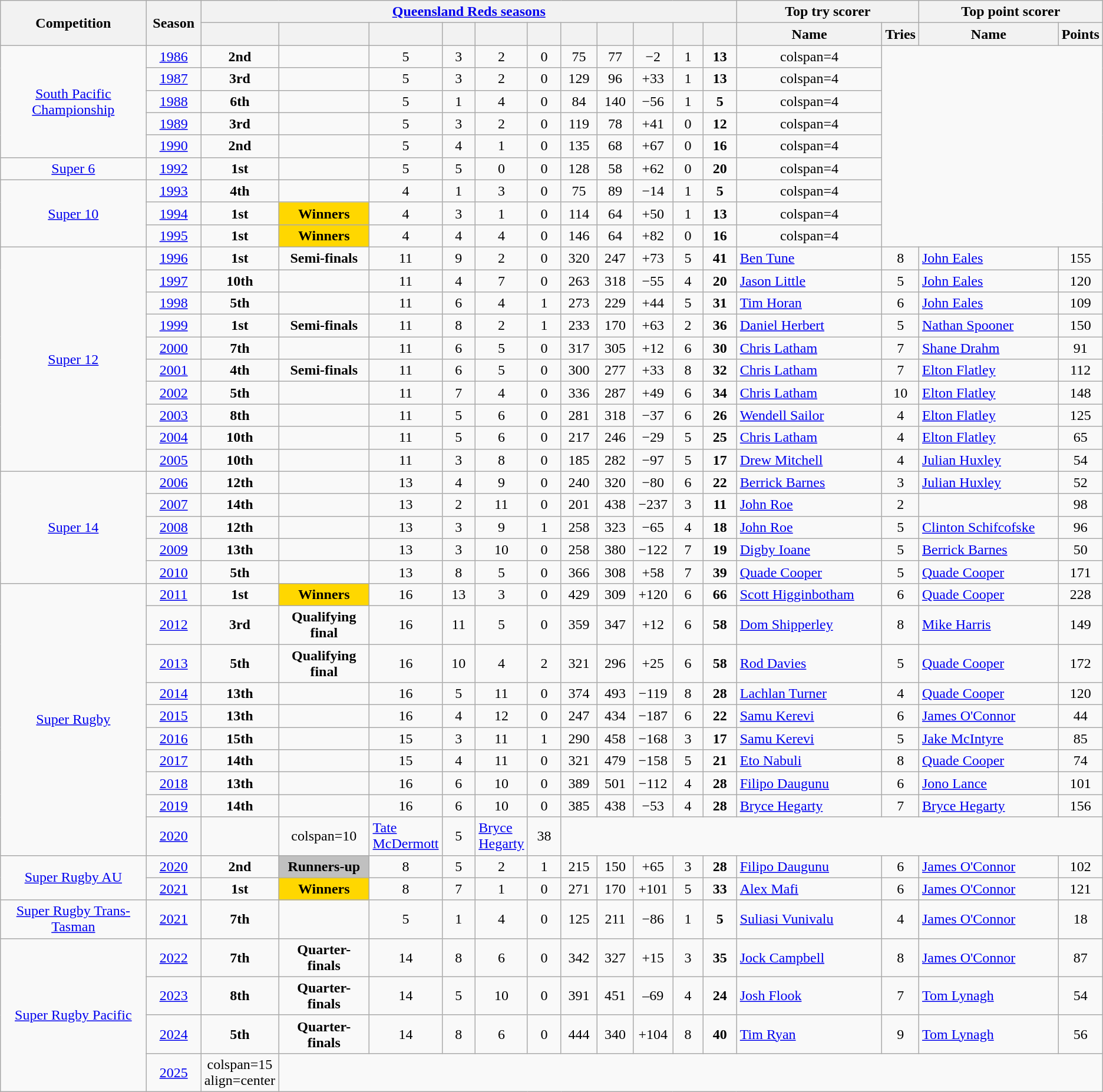<table class="wikitable" style="text-align: center">
<tr>
<th rowspan="2" style="width:200px;">Competition</th>
<th rowspan="2" style="width:60px;">Season</th>
<th colspan=11><a href='#'>Queensland Reds seasons</a></th>
<th colspan=2>Top try scorer</th>
<th colspan=2>Top point scorer</th>
</tr>
<tr>
<th width=40px></th>
<th style="width:110px;"></th>
<th width=40px></th>
<th width=40px></th>
<th width=40px></th>
<th width=40px></th>
<th width=40px></th>
<th width=40px></th>
<th width=40px></th>
<th width=40px></th>
<th width=40px></th>
<th style="width:200px;">Name</th>
<th>Tries</th>
<th style="width:200px;">Name</th>
<th>Points</th>
</tr>
<tr>
<td rowspan=5><a href='#'>South Pacific Championship</a></td>
<td><a href='#'>1986</a></td>
<td><strong>2nd</strong></td>
<td></td>
<td>5</td>
<td>3</td>
<td>2</td>
<td>0</td>
<td>75</td>
<td>77</td>
<td>−2</td>
<td>1</td>
<td><strong>13</strong></td>
<td>colspan=4 </td>
</tr>
<tr>
<td><a href='#'>1987</a></td>
<td><strong>3rd</strong></td>
<td></td>
<td>5</td>
<td>3</td>
<td>2</td>
<td>0</td>
<td>129</td>
<td>96</td>
<td>+33</td>
<td>1</td>
<td><strong>13</strong></td>
<td>colspan=4 </td>
</tr>
<tr>
<td><a href='#'>1988</a></td>
<td><strong>6th</strong></td>
<td></td>
<td>5</td>
<td>1</td>
<td>4</td>
<td>0</td>
<td>84</td>
<td>140</td>
<td>−56</td>
<td>1</td>
<td><strong>5</strong></td>
<td>colspan=4 </td>
</tr>
<tr>
<td><a href='#'>1989</a></td>
<td><strong>3rd</strong></td>
<td></td>
<td>5</td>
<td>3</td>
<td>2</td>
<td>0</td>
<td>119</td>
<td>78</td>
<td>+41</td>
<td>0</td>
<td><strong>12</strong></td>
<td>colspan=4 </td>
</tr>
<tr>
<td><a href='#'>1990</a></td>
<td><strong>2nd</strong></td>
<td></td>
<td>5</td>
<td>4</td>
<td>1</td>
<td>0</td>
<td>135</td>
<td>68</td>
<td>+67</td>
<td>0</td>
<td><strong>16</strong></td>
<td>colspan=4 </td>
</tr>
<tr>
<td><a href='#'>Super 6</a></td>
<td><a href='#'>1992</a></td>
<td><strong>1st</strong></td>
<td></td>
<td>5</td>
<td>5</td>
<td>0</td>
<td>0</td>
<td>128</td>
<td>58</td>
<td>+62</td>
<td>0</td>
<td><strong>20</strong></td>
<td>colspan=4 </td>
</tr>
<tr>
<td rowspan="3"><a href='#'>Super 10</a></td>
<td><a href='#'>1993</a></td>
<td><strong>4th</strong></td>
<td></td>
<td>4</td>
<td>1</td>
<td>3</td>
<td>0</td>
<td>75</td>
<td>89</td>
<td>−14</td>
<td>1</td>
<td><strong>5</strong></td>
<td>colspan=4 </td>
</tr>
<tr>
<td><a href='#'>1994</a></td>
<td><strong>1st</strong></td>
<td bgcolor=gold><strong>Winners</strong></td>
<td>4</td>
<td>3</td>
<td>1</td>
<td>0</td>
<td>114</td>
<td>64</td>
<td>+50</td>
<td>1</td>
<td><strong>13</strong></td>
<td>colspan=4 </td>
</tr>
<tr>
<td><a href='#'>1995</a></td>
<td><strong>1st</strong></td>
<td bgcolor=gold><strong>Winners</strong></td>
<td>4</td>
<td>4</td>
<td>4</td>
<td>0</td>
<td>146</td>
<td>64</td>
<td>+82</td>
<td>0</td>
<td><strong>16</strong></td>
<td>colspan=4 </td>
</tr>
<tr>
<td rowspan="10"><a href='#'>Super 12</a></td>
<td><a href='#'>1996</a></td>
<td><strong>1st</strong></td>
<td><strong>Semi-finals</strong></td>
<td>11</td>
<td>9</td>
<td>2</td>
<td>0</td>
<td>320</td>
<td>247</td>
<td>+73</td>
<td>5</td>
<td><strong>41</strong></td>
<td style=text-align:left> <a href='#'>Ben Tune</a></td>
<td>8</td>
<td style=text-align:left> <a href='#'>John Eales</a></td>
<td>155</td>
</tr>
<tr>
<td><a href='#'>1997</a></td>
<td><strong>10th</strong></td>
<td></td>
<td>11</td>
<td>4</td>
<td>7</td>
<td>0</td>
<td>263</td>
<td>318</td>
<td>−55</td>
<td>4</td>
<td><strong>20</strong></td>
<td style=text-align:left> <a href='#'>Jason Little</a></td>
<td>5</td>
<td style=text-align:left> <a href='#'>John Eales</a></td>
<td>120</td>
</tr>
<tr>
<td><a href='#'>1998</a></td>
<td><strong>5th</strong></td>
<td></td>
<td>11</td>
<td>6</td>
<td>4</td>
<td>1</td>
<td>273</td>
<td>229</td>
<td>+44</td>
<td>5</td>
<td><strong>31</strong></td>
<td style=text-align:left> <a href='#'>Tim Horan</a></td>
<td>6</td>
<td style=text-align:left> <a href='#'>John Eales</a></td>
<td>109</td>
</tr>
<tr>
<td><a href='#'>1999</a></td>
<td><strong>1st</strong></td>
<td><strong>Semi-finals</strong></td>
<td>11</td>
<td>8</td>
<td>2</td>
<td>1</td>
<td>233</td>
<td>170</td>
<td>+63</td>
<td>2</td>
<td><strong>36</strong></td>
<td style=text-align:left> <a href='#'>Daniel Herbert</a></td>
<td>5</td>
<td style=text-align:left> <a href='#'>Nathan Spooner</a></td>
<td>150</td>
</tr>
<tr>
<td><a href='#'>2000</a></td>
<td><strong>7th</strong></td>
<td></td>
<td>11</td>
<td>6</td>
<td>5</td>
<td>0</td>
<td>317</td>
<td>305</td>
<td>+12</td>
<td>6</td>
<td><strong>30</strong></td>
<td style=text-align:left> <a href='#'>Chris Latham</a></td>
<td>7</td>
<td style=text-align:left> <a href='#'>Shane Drahm</a></td>
<td>91</td>
</tr>
<tr>
<td><a href='#'>2001</a></td>
<td><strong>4th</strong></td>
<td><strong>Semi-finals</strong></td>
<td>11</td>
<td>6</td>
<td>5</td>
<td>0</td>
<td>300</td>
<td>277</td>
<td>+33</td>
<td>8</td>
<td><strong>32</strong></td>
<td style=text-align:left> <a href='#'>Chris Latham</a></td>
<td>7</td>
<td style=text-align:left> <a href='#'>Elton Flatley</a></td>
<td>112</td>
</tr>
<tr>
<td><a href='#'>2002</a></td>
<td><strong>5th</strong></td>
<td></td>
<td>11</td>
<td>7</td>
<td>4</td>
<td>0</td>
<td>336</td>
<td>287</td>
<td>+49</td>
<td>6</td>
<td><strong>34</strong></td>
<td style=text-align:left> <a href='#'>Chris Latham</a></td>
<td>10</td>
<td style=text-align:left> <a href='#'>Elton Flatley</a></td>
<td>148</td>
</tr>
<tr>
<td><a href='#'>2003</a></td>
<td><strong>8th</strong></td>
<td></td>
<td>11</td>
<td>5</td>
<td>6</td>
<td>0</td>
<td>281</td>
<td>318</td>
<td>−37</td>
<td>6</td>
<td><strong>26</strong></td>
<td style=text-align:left> <a href='#'>Wendell Sailor</a></td>
<td>4</td>
<td style=text-align:left> <a href='#'>Elton Flatley</a></td>
<td>125</td>
</tr>
<tr>
<td><a href='#'>2004</a></td>
<td><strong>10th</strong></td>
<td></td>
<td>11</td>
<td>5</td>
<td>6</td>
<td>0</td>
<td>217</td>
<td>246</td>
<td>−29</td>
<td>5</td>
<td><strong>25</strong></td>
<td style=text-align:left> <a href='#'>Chris Latham</a></td>
<td>4</td>
<td style=text-align:left> <a href='#'>Elton Flatley</a></td>
<td>65</td>
</tr>
<tr>
<td><a href='#'>2005</a></td>
<td><strong>10th</strong></td>
<td></td>
<td>11</td>
<td>3</td>
<td>8</td>
<td>0</td>
<td>185</td>
<td>282</td>
<td>−97</td>
<td>5</td>
<td><strong>17</strong></td>
<td style=text-align:left> <a href='#'>Drew Mitchell</a></td>
<td>4</td>
<td style=text-align:left> <a href='#'>Julian Huxley</a></td>
<td>54</td>
</tr>
<tr>
<td rowspan="5"><a href='#'>Super 14</a></td>
<td><a href='#'>2006</a></td>
<td><strong>12th</strong></td>
<td></td>
<td>13</td>
<td>4</td>
<td>9</td>
<td>0</td>
<td>240</td>
<td>320</td>
<td>−80</td>
<td>6</td>
<td><strong>22</strong></td>
<td style=text-align:left> <a href='#'>Berrick Barnes</a></td>
<td>3</td>
<td style=text-align:left> <a href='#'>Julian Huxley</a></td>
<td>52</td>
</tr>
<tr>
<td><a href='#'>2007</a></td>
<td><strong>14th</strong></td>
<td></td>
<td>13</td>
<td>2</td>
<td>11</td>
<td>0</td>
<td>201</td>
<td>438</td>
<td>−237</td>
<td>3</td>
<td><strong>11</strong></td>
<td style=text-align:left> <a href='#'>John Roe</a></td>
<td>2</td>
<td style=text-align:left></td>
<td>98</td>
</tr>
<tr>
<td><a href='#'>2008</a></td>
<td><strong>12th</strong></td>
<td></td>
<td>13</td>
<td>3</td>
<td>9</td>
<td>1</td>
<td>258</td>
<td>323</td>
<td>−65</td>
<td>4</td>
<td><strong>18</strong></td>
<td style=text-align:left> <a href='#'>John Roe</a></td>
<td>5</td>
<td style=text-align:left> <a href='#'>Clinton Schifcofske</a></td>
<td>96</td>
</tr>
<tr>
<td><a href='#'>2009</a></td>
<td><strong>13th</strong></td>
<td></td>
<td>13</td>
<td>3</td>
<td>10</td>
<td>0</td>
<td>258</td>
<td>380</td>
<td>−122</td>
<td>7</td>
<td><strong>19</strong></td>
<td style=text-align:left> <a href='#'>Digby Ioane</a></td>
<td>5</td>
<td style=text-align:left> <a href='#'>Berrick Barnes</a></td>
<td>50</td>
</tr>
<tr>
<td><a href='#'>2010</a></td>
<td><strong>5th</strong></td>
<td></td>
<td>13</td>
<td>8</td>
<td>5</td>
<td>0</td>
<td>366</td>
<td>308</td>
<td>+58</td>
<td>7</td>
<td><strong>39</strong></td>
<td style=text-align:left> <a href='#'>Quade Cooper</a></td>
<td>5</td>
<td style=text-align:left> <a href='#'>Quade Cooper</a></td>
<td>171</td>
</tr>
<tr>
<td rowspan="10"><a href='#'>Super Rugby</a></td>
<td><a href='#'>2011</a></td>
<td><strong>1st</strong></td>
<td bgcolor=gold><strong>Winners</strong></td>
<td>16</td>
<td>13</td>
<td>3</td>
<td>0</td>
<td>429</td>
<td>309</td>
<td>+120</td>
<td>6</td>
<td><strong>66</strong></td>
<td style=text-align:left> <a href='#'>Scott Higginbotham</a></td>
<td>6</td>
<td style=text-align:left> <a href='#'>Quade Cooper</a></td>
<td>228</td>
</tr>
<tr>
<td><a href='#'>2012</a></td>
<td><strong>3rd</strong></td>
<td><strong>Qualifying final</strong></td>
<td>16</td>
<td>11</td>
<td>5</td>
<td>0</td>
<td>359</td>
<td>347</td>
<td>+12</td>
<td>6</td>
<td><strong>58</strong></td>
<td style=text-align:left> <a href='#'>Dom Shipperley</a></td>
<td>8</td>
<td style=text-align:left> <a href='#'>Mike Harris</a></td>
<td>149</td>
</tr>
<tr>
<td><a href='#'>2013</a></td>
<td><strong>5th</strong></td>
<td><strong>Qualifying final</strong></td>
<td>16</td>
<td>10</td>
<td>4</td>
<td>2</td>
<td>321</td>
<td>296</td>
<td>+25</td>
<td>6</td>
<td><strong>58</strong></td>
<td style=text-align:left> <a href='#'>Rod Davies</a></td>
<td>5</td>
<td style=text-align:left> <a href='#'>Quade Cooper</a></td>
<td>172</td>
</tr>
<tr>
<td><a href='#'>2014</a></td>
<td><strong>13th</strong></td>
<td></td>
<td>16</td>
<td>5</td>
<td>11</td>
<td>0</td>
<td>374</td>
<td>493</td>
<td>−119</td>
<td>8</td>
<td><strong>28</strong></td>
<td style=text-align:left> <a href='#'>Lachlan Turner</a></td>
<td>4</td>
<td style=text-align:left> <a href='#'>Quade Cooper</a></td>
<td>120</td>
</tr>
<tr>
<td><a href='#'>2015</a></td>
<td><strong>13th</strong></td>
<td></td>
<td>16</td>
<td>4</td>
<td>12</td>
<td>0</td>
<td>247</td>
<td>434</td>
<td>−187</td>
<td>6</td>
<td><strong>22</strong></td>
<td style=text-align:left> <a href='#'>Samu Kerevi</a></td>
<td>6</td>
<td style=text-align:left> <a href='#'>James O'Connor</a></td>
<td>44</td>
</tr>
<tr>
<td><a href='#'>2016</a></td>
<td><strong>15th</strong></td>
<td></td>
<td>15</td>
<td>3</td>
<td>11</td>
<td>1</td>
<td>290</td>
<td>458</td>
<td>−168</td>
<td>3</td>
<td><strong>17</strong></td>
<td style=text-align:left> <a href='#'>Samu Kerevi</a></td>
<td>5</td>
<td style=text-align:left> <a href='#'>Jake McIntyre</a></td>
<td>85</td>
</tr>
<tr>
<td><a href='#'>2017</a></td>
<td><strong>14th</strong></td>
<td></td>
<td>15</td>
<td>4</td>
<td>11</td>
<td>0</td>
<td>321</td>
<td>479</td>
<td>−158</td>
<td>5</td>
<td><strong>21</strong></td>
<td style=text-align:left> <a href='#'>Eto Nabuli</a></td>
<td>8</td>
<td style=text-align:left> <a href='#'>Quade Cooper</a></td>
<td>74</td>
</tr>
<tr>
<td><a href='#'>2018</a></td>
<td><strong>13th</strong></td>
<td></td>
<td>16</td>
<td>6</td>
<td>10</td>
<td>0</td>
<td>389</td>
<td>501</td>
<td>−112</td>
<td>4</td>
<td><strong>28</strong></td>
<td style=text-align:left> <a href='#'>Filipo Daugunu</a></td>
<td>6</td>
<td style=text-align:left> <a href='#'>Jono Lance</a></td>
<td>101</td>
</tr>
<tr>
<td><a href='#'>2019</a></td>
<td><strong>14th</strong></td>
<td></td>
<td>16</td>
<td>6</td>
<td>10</td>
<td>0</td>
<td>385</td>
<td>438</td>
<td>−53</td>
<td>4</td>
<td><strong>28</strong></td>
<td style=text-align:left> <a href='#'>Bryce Hegarty</a></td>
<td>7</td>
<td style=text-align:left> <a href='#'>Bryce Hegarty</a></td>
<td>156</td>
</tr>
<tr>
<td><a href='#'>2020</a></td>
<td></td>
<td>colspan=10 </td>
<td style=text-align:left> <a href='#'>Tate McDermott</a></td>
<td>5</td>
<td style=text-align:left> <a href='#'>Bryce Hegarty</a></td>
<td>38</td>
</tr>
<tr>
<td rowspan="2"><a href='#'>Super Rugby AU</a></td>
<td><a href='#'>2020</a></td>
<td><strong>2nd</strong></td>
<td style="background:silver;"><strong>Runners-up</strong></td>
<td>8</td>
<td>5</td>
<td>2</td>
<td>1</td>
<td>215</td>
<td>150</td>
<td>+65</td>
<td>3</td>
<td><strong>28</strong></td>
<td style=text-align:left> <a href='#'>Filipo Daugunu</a></td>
<td>6</td>
<td style=text-align:left> <a href='#'>James O'Connor</a></td>
<td>102</td>
</tr>
<tr>
<td><a href='#'>2021</a></td>
<td><strong>1st</strong></td>
<td bgcolor=gold><strong>Winners</strong></td>
<td>8</td>
<td>7</td>
<td>1</td>
<td>0</td>
<td>271</td>
<td>170</td>
<td>+101</td>
<td>5</td>
<td><strong>33</strong></td>
<td style=text-align:left> <a href='#'>Alex Mafi</a></td>
<td>6</td>
<td style=text-align:left> <a href='#'>James O'Connor</a></td>
<td>121</td>
</tr>
<tr>
<td><a href='#'>Super Rugby Trans-Tasman</a></td>
<td><a href='#'>2021</a></td>
<td><strong>7th</strong></td>
<td></td>
<td>5</td>
<td>1</td>
<td>4</td>
<td>0</td>
<td>125</td>
<td>211</td>
<td>−86</td>
<td>1</td>
<td><strong>5</strong></td>
<td style=text-align:left> <a href='#'>Suliasi Vunivalu</a></td>
<td>4</td>
<td style=text-align:left> <a href='#'>James O'Connor</a></td>
<td>18</td>
</tr>
<tr>
<td rowspan="4"><a href='#'>Super Rugby Pacific</a></td>
<td><a href='#'>2022</a></td>
<td><strong>7th</strong></td>
<td><strong>Quarter-finals</strong></td>
<td>14</td>
<td>8</td>
<td>6</td>
<td>0</td>
<td>342</td>
<td>327</td>
<td>+15</td>
<td>3</td>
<td><strong>35</strong></td>
<td style=text-align:left> <a href='#'>Jock Campbell</a></td>
<td>8</td>
<td style=text-align:left> <a href='#'>James O'Connor</a></td>
<td>87</td>
</tr>
<tr>
<td><a href='#'>2023</a></td>
<td><strong>8th</strong></td>
<td><strong>Quarter-finals</strong></td>
<td>14</td>
<td>5</td>
<td>10</td>
<td>0</td>
<td>391</td>
<td>451</td>
<td>–69</td>
<td>4</td>
<td><strong>24</strong></td>
<td style=text-align:left> <a href='#'>Josh Flook</a></td>
<td>7</td>
<td style=text-align:left> <a href='#'>Tom Lynagh</a></td>
<td>54</td>
</tr>
<tr>
<td><a href='#'>2024</a></td>
<td><strong>5th</strong></td>
<td><strong>Quarter-finals</strong></td>
<td>14</td>
<td>8</td>
<td>6</td>
<td>0</td>
<td>444</td>
<td>340</td>
<td>+104</td>
<td>8</td>
<td><strong>40</strong></td>
<td style=text-align:left> <a href='#'>Tim Ryan</a></td>
<td>9</td>
<td style=text-align:left> <a href='#'>Tom Lynagh</a></td>
<td>56</td>
</tr>
<tr>
<td><a href='#'>2025</a></td>
<td>colspan=15 align=center </td>
</tr>
</table>
